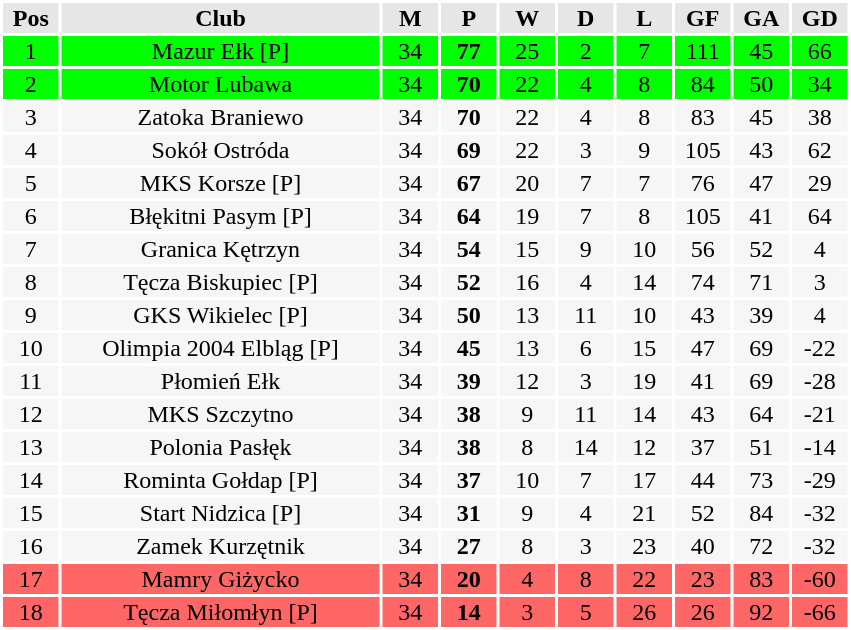<table class="toccolours" style="margin: 0;background:#ffffff;">
<tr bgcolor=#e6e6e6>
<th width=35px>Pos</th>
<th width=210px>Club</th>
<th width=35px>M</th>
<th width=35px>P</th>
<th width=35px>W</th>
<th width=35px>D</th>
<th width=35px>L</th>
<th width=35px>GF</th>
<th width=35px>GA</th>
<th width=35px>GD</th>
</tr>
<tr align=center bgcolor=#00FF00>
<td>1</td>
<td>Mazur Ełk [P]</td>
<td>34</td>
<td><strong>77</strong></td>
<td>25</td>
<td>2</td>
<td>7</td>
<td>111</td>
<td>45</td>
<td>66</td>
</tr>
<tr align=center bgcolor=#00FF00>
<td>2</td>
<td>Motor Lubawa</td>
<td>34</td>
<td><strong>70</strong></td>
<td>22</td>
<td>4</td>
<td>8</td>
<td>84</td>
<td>50</td>
<td>34</td>
</tr>
<tr align=center bgcolor=#f6f6f6>
<td>3</td>
<td>Zatoka Braniewo</td>
<td>34</td>
<td><strong>70</strong></td>
<td>22</td>
<td>4</td>
<td>8</td>
<td>83</td>
<td>45</td>
<td>38</td>
</tr>
<tr align=center bgcolor=#f6f6f6>
<td>4</td>
<td>Sokół Ostróda</td>
<td>34</td>
<td><strong>69</strong></td>
<td>22</td>
<td>3</td>
<td>9</td>
<td>105</td>
<td>43</td>
<td>62</td>
</tr>
<tr align=center bgcolor=#f6f6f6>
<td>5</td>
<td>MKS Korsze [P]</td>
<td>34</td>
<td><strong>67</strong></td>
<td>20</td>
<td>7</td>
<td>7</td>
<td>76</td>
<td>47</td>
<td>29</td>
</tr>
<tr align=center bgcolor=#f6f6f6>
<td>6</td>
<td>Błękitni Pasym [P]</td>
<td>34</td>
<td><strong>64</strong></td>
<td>19</td>
<td>7</td>
<td>8</td>
<td>105</td>
<td>41</td>
<td>64</td>
</tr>
<tr align=center bgcolor=#f6f6f6>
<td>7</td>
<td>Granica Kętrzyn</td>
<td>34</td>
<td><strong>54</strong></td>
<td>15</td>
<td>9</td>
<td>10</td>
<td>56</td>
<td>52</td>
<td>4</td>
</tr>
<tr align=center bgcolor=#f6f6f6>
<td>8</td>
<td>Tęcza Biskupiec [P]</td>
<td>34</td>
<td><strong>52</strong></td>
<td>16</td>
<td>4</td>
<td>14</td>
<td>74</td>
<td>71</td>
<td>3</td>
</tr>
<tr align=center bgcolor=#f6f6f6>
<td>9</td>
<td>GKS Wikielec [P]</td>
<td>34</td>
<td><strong>50</strong></td>
<td>13</td>
<td>11</td>
<td>10</td>
<td>43</td>
<td>39</td>
<td>4</td>
</tr>
<tr align=center bgcolor=#f6f6f6>
<td>10</td>
<td>Olimpia 2004 Elbląg [P]</td>
<td>34</td>
<td><strong>45</strong></td>
<td>13</td>
<td>6</td>
<td>15</td>
<td>47</td>
<td>69</td>
<td>-22</td>
</tr>
<tr align=center bgcolor=#f6f6f6>
<td>11</td>
<td>Płomień Ełk</td>
<td>34</td>
<td><strong>39</strong></td>
<td>12</td>
<td>3</td>
<td>19</td>
<td>41</td>
<td>69</td>
<td>-28</td>
</tr>
<tr align=center bgcolor=#f6f6f6>
<td>12</td>
<td>MKS Szczytno</td>
<td>34</td>
<td><strong>38</strong></td>
<td>9</td>
<td>11</td>
<td>14</td>
<td>43</td>
<td>64</td>
<td>-21</td>
</tr>
<tr align=center bgcolor=#f6f6f6>
<td>13</td>
<td>Polonia Pasłęk</td>
<td>34</td>
<td><strong>38</strong></td>
<td>8</td>
<td>14</td>
<td>12</td>
<td>37</td>
<td>51</td>
<td>-14</td>
</tr>
<tr align=center bgcolor=#f6f6f6>
<td>14</td>
<td>Rominta Gołdap [P]</td>
<td>34</td>
<td><strong>37</strong></td>
<td>10</td>
<td>7</td>
<td>17</td>
<td>44</td>
<td>73</td>
<td>-29</td>
</tr>
<tr align=center bgcolor=#f6f6f6>
<td>15</td>
<td>Start Nidzica [P]</td>
<td>34</td>
<td><strong>31</strong></td>
<td>9</td>
<td>4</td>
<td>21</td>
<td>52</td>
<td>84</td>
<td>-32</td>
</tr>
<tr align=center bgcolor=#f6f6f6>
<td>16</td>
<td>Zamek Kurzętnik</td>
<td>34</td>
<td><strong>27</strong></td>
<td>8</td>
<td>3</td>
<td>23</td>
<td>40</td>
<td>72</td>
<td>-32</td>
</tr>
<tr align=center bgcolor=#ff6666>
<td>17</td>
<td>Mamry Giżycko</td>
<td>34</td>
<td><strong>20</strong></td>
<td>4</td>
<td>8</td>
<td>22</td>
<td>23</td>
<td>83</td>
<td>-60</td>
</tr>
<tr align=center bgcolor=#ff6666>
<td>18</td>
<td>Tęcza Miłomłyn [P]</td>
<td>34</td>
<td><strong>14</strong></td>
<td>3</td>
<td>5</td>
<td>26</td>
<td>26</td>
<td>92</td>
<td>-66</td>
</tr>
</table>
